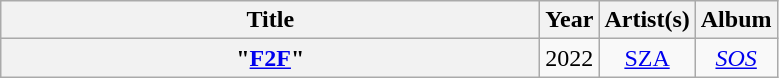<table class="wikitable plainrowheaders" style="text-align:center;">
<tr>
<th scope="col" style="width:22em;">Title</th>
<th scope="col" style="width:1em;">Year</th>
<th>Artist(s)</th>
<th scope="col">Album</th>
</tr>
<tr>
<th scope="row">"<a href='#'>F2F</a>"</th>
<td>2022</td>
<td><a href='#'>SZA</a></td>
<td><em><a href='#'>SOS</a></em></td>
</tr>
</table>
